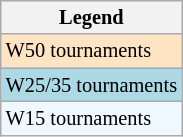<table class=wikitable style="font-size:85%">
<tr>
<th>Legend</th>
</tr>
<tr style="background:#ffe4c4;">
<td>W50 tournaments</td>
</tr>
<tr style="background:lightblue;">
<td>W25/35 tournaments</td>
</tr>
<tr style="background:#f0f8ff;">
<td>W15 tournaments</td>
</tr>
</table>
